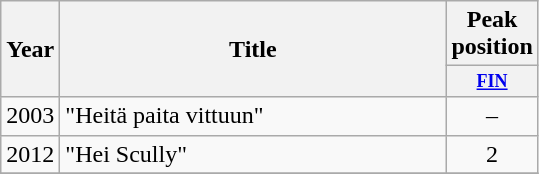<table class="wikitable">
<tr>
<th align="center" rowspan="2" width="10">Year</th>
<th align="center" rowspan="2" width="250">Title</th>
<th align="center" colspan="1" width="20">Peak position</th>
</tr>
<tr>
<th scope="col" style="width:3em;font-size:75%;"><a href='#'>FIN</a><br></th>
</tr>
<tr>
<td>2003</td>
<td>"Heitä paita vittuun"</td>
<td style="text-align:center;">–</td>
</tr>
<tr>
<td>2012</td>
<td>"Hei Scully"</td>
<td style="text-align:center;">2</td>
</tr>
<tr>
</tr>
</table>
